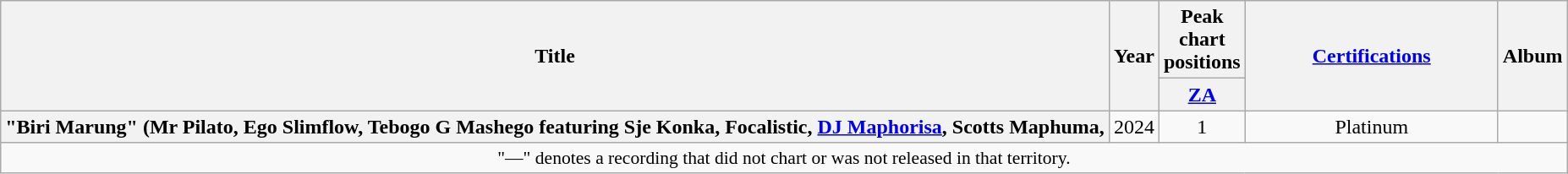<table class="wikitable plainrowheaders" style="text-align:center;">
<tr>
<th scope="col" rowspan="2">Title</th>
<th scope="col" rowspan="2">Year</th>
<th scope="col" colspan="1">Peak chart positions</th>
<th scope="col" rowspan="2" style="width:12em;"><a href='#'>Certifications</a></th>
<th scope="col" rowspan="2">Album</th>
</tr>
<tr>
<th scope="col" style="width:3em;font-size:100%;"><a href='#'>ZA</a><br></th>
</tr>
<tr>
<th scope="row">"Biri Marung" (Mr Pilato, Ego Slimflow, Tebogo G Mashego featuring Sje Konka, Focalistic, <a href='#'>DJ Maphorisa</a>, Scotts Maphuma,</th>
<td>2024</td>
<td>1</td>
<td>Platinum</td>
<td></td>
</tr>
<tr>
<td colspan="8" style="font-size:90%">"—" denotes a recording that did not chart or was not released in that territory.</td>
</tr>
</table>
